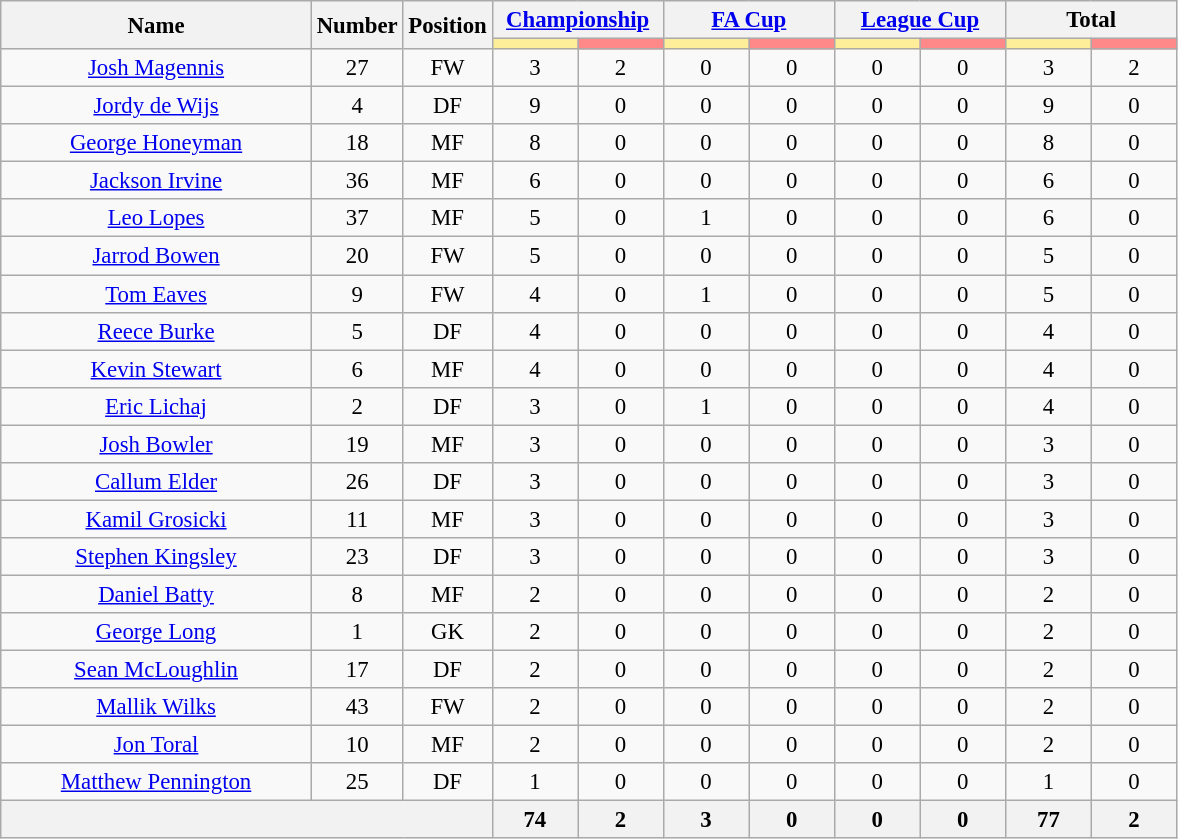<table class="wikitable" style="font-size: 95%; text-align: center;">
<tr>
<th rowspan="2;" style="width:200px;">Name</th>
<th rowspan=2>Number</th>
<th rowspan=2>Position</th>
<th colspan=2><a href='#'>Championship</a></th>
<th colspan=2><a href='#'>FA Cup</a></th>
<th colspan=2><a href='#'>League Cup</a></th>
<th colspan=2>Total</th>
</tr>
<tr>
<th style="width:50px; background:#fe9;"></th>
<th style="width:50px; background:#ff8888;"></th>
<th style="width:50px; background:#fe9;"></th>
<th style="width:50px; background:#ff8888;"></th>
<th style="width:50px; background:#fe9;"></th>
<th style="width:50px; background:#ff8888;"></th>
<th style="width:50px; background:#fe9;"></th>
<th style="width:50px; background:#ff8888;"></th>
</tr>
<tr>
<td> <a href='#'>Josh Magennis</a></td>
<td>27</td>
<td>FW</td>
<td>3</td>
<td>2</td>
<td>0</td>
<td>0</td>
<td>0</td>
<td>0</td>
<td>3</td>
<td>2</td>
</tr>
<tr>
<td> <a href='#'>Jordy de Wijs</a></td>
<td>4</td>
<td>DF</td>
<td>9</td>
<td>0</td>
<td>0</td>
<td>0</td>
<td>0</td>
<td>0</td>
<td>9</td>
<td>0</td>
</tr>
<tr>
<td> <a href='#'>George Honeyman</a></td>
<td>18</td>
<td>MF</td>
<td>8</td>
<td>0</td>
<td>0</td>
<td>0</td>
<td>0</td>
<td>0</td>
<td>8</td>
<td>0</td>
</tr>
<tr>
<td> <a href='#'>Jackson Irvine</a></td>
<td>36</td>
<td>MF</td>
<td>6</td>
<td>0</td>
<td>0</td>
<td>0</td>
<td>0</td>
<td>0</td>
<td>6</td>
<td>0</td>
</tr>
<tr>
<td> <a href='#'>Leo Lopes</a></td>
<td>37</td>
<td>MF</td>
<td>5</td>
<td>0</td>
<td>1</td>
<td>0</td>
<td>0</td>
<td>0</td>
<td>6</td>
<td>0</td>
</tr>
<tr>
<td> <a href='#'>Jarrod Bowen</a></td>
<td>20</td>
<td>FW</td>
<td>5</td>
<td>0</td>
<td>0</td>
<td>0</td>
<td>0</td>
<td>0</td>
<td>5</td>
<td>0</td>
</tr>
<tr>
<td> <a href='#'>Tom Eaves</a></td>
<td>9</td>
<td>FW</td>
<td>4</td>
<td>0</td>
<td>1</td>
<td>0</td>
<td>0</td>
<td>0</td>
<td>5</td>
<td>0</td>
</tr>
<tr>
<td> <a href='#'>Reece Burke</a></td>
<td>5</td>
<td>DF</td>
<td>4</td>
<td>0</td>
<td>0</td>
<td>0</td>
<td>0</td>
<td>0</td>
<td>4</td>
<td>0</td>
</tr>
<tr>
<td> <a href='#'>Kevin Stewart</a></td>
<td>6</td>
<td>MF</td>
<td>4</td>
<td>0</td>
<td>0</td>
<td>0</td>
<td>0</td>
<td>0</td>
<td>4</td>
<td>0</td>
</tr>
<tr>
<td> <a href='#'>Eric Lichaj</a></td>
<td>2</td>
<td>DF</td>
<td>3</td>
<td>0</td>
<td>1</td>
<td>0</td>
<td>0</td>
<td>0</td>
<td>4</td>
<td>0</td>
</tr>
<tr>
<td> <a href='#'>Josh Bowler</a></td>
<td>19</td>
<td>MF</td>
<td>3</td>
<td>0</td>
<td>0</td>
<td>0</td>
<td>0</td>
<td>0</td>
<td>3</td>
<td>0</td>
</tr>
<tr>
<td> <a href='#'>Callum Elder</a></td>
<td>26</td>
<td>DF</td>
<td>3</td>
<td>0</td>
<td>0</td>
<td>0</td>
<td>0</td>
<td>0</td>
<td>3</td>
<td>0</td>
</tr>
<tr>
<td> <a href='#'>Kamil Grosicki</a></td>
<td>11</td>
<td>MF</td>
<td>3</td>
<td>0</td>
<td>0</td>
<td>0</td>
<td>0</td>
<td>0</td>
<td>3</td>
<td>0</td>
</tr>
<tr>
<td> <a href='#'>Stephen Kingsley</a></td>
<td>23</td>
<td>DF</td>
<td>3</td>
<td>0</td>
<td>0</td>
<td>0</td>
<td>0</td>
<td>0</td>
<td>3</td>
<td>0</td>
</tr>
<tr>
<td> <a href='#'>Daniel Batty</a></td>
<td>8</td>
<td>MF</td>
<td>2</td>
<td>0</td>
<td>0</td>
<td>0</td>
<td>0</td>
<td>0</td>
<td>2</td>
<td>0</td>
</tr>
<tr>
<td> <a href='#'>George Long</a></td>
<td>1</td>
<td>GK</td>
<td>2</td>
<td>0</td>
<td>0</td>
<td>0</td>
<td>0</td>
<td>0</td>
<td>2</td>
<td>0</td>
</tr>
<tr>
<td> <a href='#'>Sean McLoughlin</a></td>
<td>17</td>
<td>DF</td>
<td>2</td>
<td>0</td>
<td>0</td>
<td>0</td>
<td>0</td>
<td>0</td>
<td>2</td>
<td>0</td>
</tr>
<tr>
<td> <a href='#'>Mallik Wilks</a></td>
<td>43</td>
<td>FW</td>
<td>2</td>
<td>0</td>
<td>0</td>
<td>0</td>
<td>0</td>
<td>0</td>
<td>2</td>
<td>0</td>
</tr>
<tr>
<td> <a href='#'>Jon Toral</a></td>
<td>10</td>
<td>MF</td>
<td>2</td>
<td>0</td>
<td>0</td>
<td>0</td>
<td>0</td>
<td>0</td>
<td>2</td>
<td>0</td>
</tr>
<tr>
<td> <a href='#'>Matthew Pennington</a></td>
<td>25</td>
<td>DF</td>
<td>1</td>
<td>0</td>
<td>0</td>
<td>0</td>
<td>0</td>
<td>0</td>
<td>1</td>
<td>0</td>
</tr>
<tr>
<th scope="row" colspan="3"></th>
<th>74</th>
<th>2</th>
<th>3</th>
<th>0</th>
<th>0</th>
<th>0</th>
<th>77</th>
<th>2</th>
</tr>
</table>
